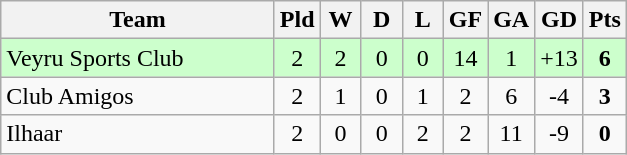<table class="wikitable" style="text-align:center">
<tr>
<th width=175>Team</th>
<th style="width:20px;" abbr="Played">Pld</th>
<th style="width:20px;" abbr="Won">W</th>
<th style="width:20px;" abbr="Drawn">D</th>
<th style="width:20px;" abbr="Lost">L</th>
<th style="width:20px;" abbr="Goals for">GF</th>
<th style="width:20px;" abbr="Goals against">GA</th>
<th style="width:20px;" abbr="Goal difference">GD</th>
<th style="width:20px;" abbr="Points">Pts</th>
</tr>
<tr style="background:#cfc;">
<td align=left>Veyru Sports Club</td>
<td>2</td>
<td>2</td>
<td>0</td>
<td>0</td>
<td>14</td>
<td>1</td>
<td>+13</td>
<td><strong>6</strong></td>
</tr>
<tr>
<td align=left>Club Amigos</td>
<td>2</td>
<td>1</td>
<td>0</td>
<td>1</td>
<td>2</td>
<td>6</td>
<td>-4</td>
<td><strong>3</strong></td>
</tr>
<tr>
<td align=left>Ilhaar</td>
<td>2</td>
<td>0</td>
<td>0</td>
<td>2</td>
<td>2</td>
<td>11</td>
<td>-9</td>
<td><strong>0</strong></td>
</tr>
</table>
